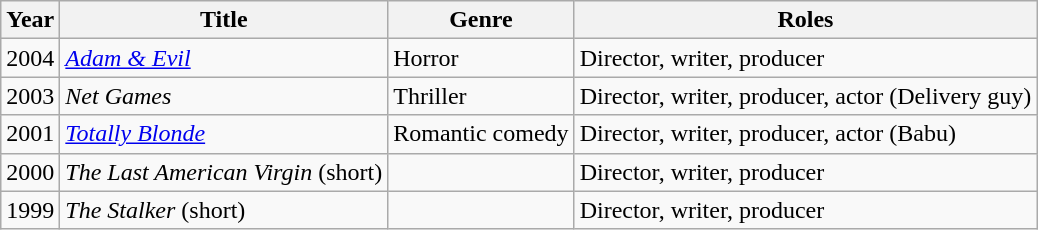<table class=wikitable>
<tr>
<th>Year</th>
<th>Title</th>
<th>Genre</th>
<th>Roles</th>
</tr>
<tr>
<td>2004</td>
<td><em><a href='#'>Adam & Evil</a></em></td>
<td>Horror</td>
<td>Director, writer, producer</td>
</tr>
<tr>
<td>2003</td>
<td><em>Net Games</em></td>
<td>Thriller</td>
<td>Director, writer, producer, actor (Delivery guy)</td>
</tr>
<tr>
<td>2001</td>
<td><em><a href='#'>Totally Blonde</a></em></td>
<td>Romantic comedy</td>
<td>Director, writer, producer, actor (Babu)</td>
</tr>
<tr>
<td>2000</td>
<td><em>The Last American Virgin</em> (short)</td>
<td></td>
<td>Director, writer, producer</td>
</tr>
<tr>
<td>1999</td>
<td><em>The Stalker</em> (short)</td>
<td></td>
<td>Director, writer, producer</td>
</tr>
</table>
